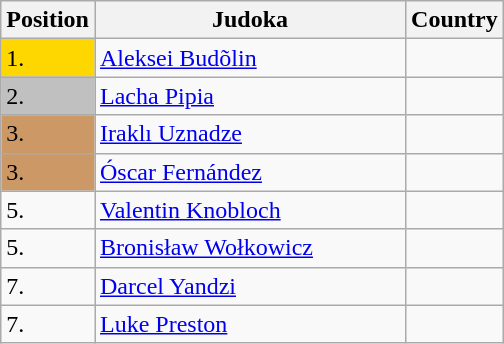<table class=wikitable>
<tr>
<th width=10>Position</th>
<th width=200>Judoka</th>
<th width=10>Country</th>
</tr>
<tr>
<td bgcolor=gold>1.</td>
<td><a href='#'>Aleksei Budõlin</a></td>
<td></td>
</tr>
<tr>
<td bgcolor="silver">2.</td>
<td><a href='#'>Lacha Pipia</a></td>
<td></td>
</tr>
<tr>
<td bgcolor="CC9966">3.</td>
<td><a href='#'>Iraklı Uznadze</a></td>
<td></td>
</tr>
<tr>
<td bgcolor="CC9966">3.</td>
<td><a href='#'>Óscar Fernández</a></td>
<td></td>
</tr>
<tr>
<td>5.</td>
<td><a href='#'>Valentin Knobloch</a></td>
<td></td>
</tr>
<tr>
<td>5.</td>
<td><a href='#'>Bronisław Wołkowicz</a></td>
<td></td>
</tr>
<tr>
<td>7.</td>
<td><a href='#'>Darcel Yandzi</a></td>
<td></td>
</tr>
<tr>
<td>7.</td>
<td><a href='#'>Luke Preston</a></td>
<td></td>
</tr>
</table>
